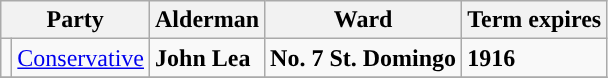<table class="wikitable">
<tr>
<th colspan="2">Party</th>
<th>Alderman</th>
<th>Ward</th>
<th>Term expires</th>
</tr>
<tr>
<td style="background-color:"></td>
<td><a href='#'>Conservative</a></td>
<td><strong>John Lea</strong></td>
<td><strong>No. 7 St. Domingo</strong></td>
<td><strong>1916</strong></td>
</tr>
<tr>
</tr>
</table>
